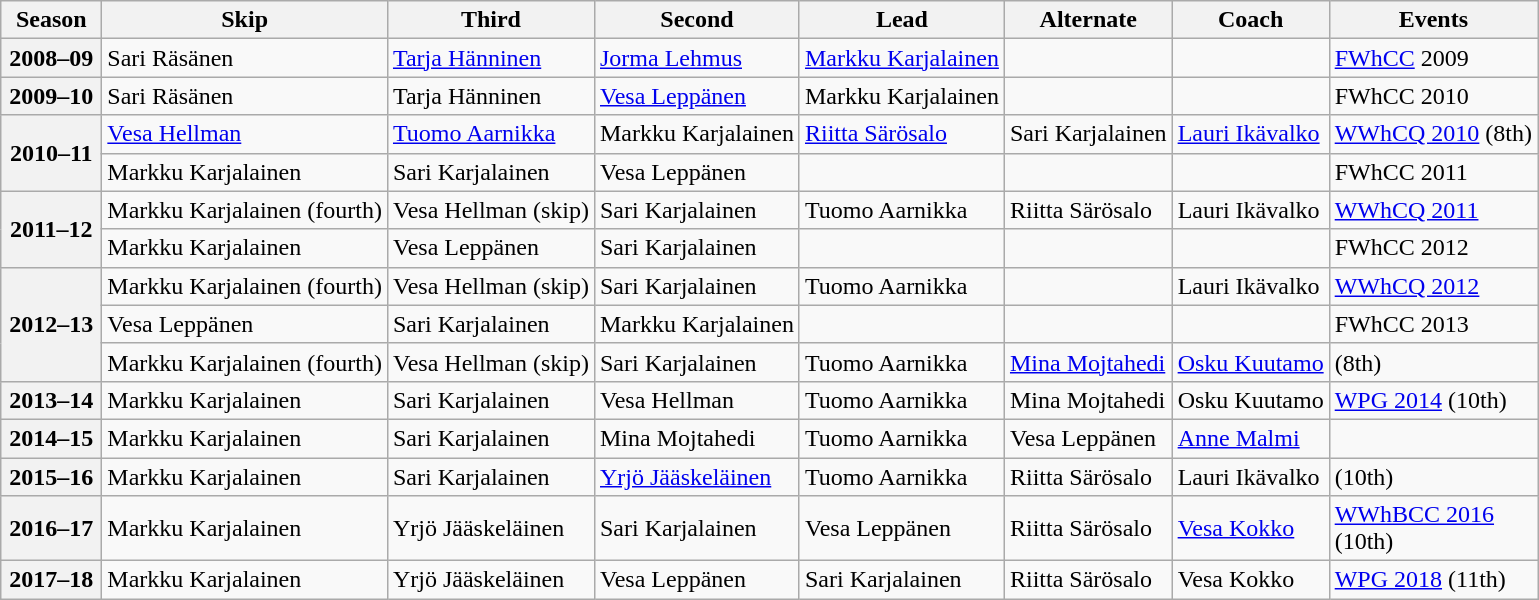<table class="wikitable">
<tr>
<th scope="col" width=60>Season</th>
<th scope="col">Skip</th>
<th scope="col">Third</th>
<th scope="col">Second</th>
<th scope="col">Lead</th>
<th scope="col">Alternate</th>
<th scope="col">Coach</th>
<th scope="col">Events</th>
</tr>
<tr>
<th scope="row">2008–09</th>
<td>Sari Räsänen</td>
<td><a href='#'>Tarja Hänninen</a></td>
<td><a href='#'>Jorma Lehmus</a></td>
<td><a href='#'>Markku Karjalainen</a></td>
<td></td>
<td></td>
<td><a href='#'>FWhCC</a> 2009 </td>
</tr>
<tr>
<th scope="row">2009–10</th>
<td>Sari Räsänen</td>
<td>Tarja Hänninen</td>
<td><a href='#'>Vesa Leppänen</a></td>
<td>Markku Karjalainen</td>
<td></td>
<td></td>
<td>FWhCC 2010 </td>
</tr>
<tr>
<th scope="row" rowspan=2>2010–11</th>
<td><a href='#'>Vesa Hellman</a></td>
<td><a href='#'>Tuomo Aarnikka</a></td>
<td>Markku Karjalainen</td>
<td><a href='#'>Riitta Särösalo</a></td>
<td>Sari Karjalainen</td>
<td><a href='#'>Lauri Ikävalko</a></td>
<td><a href='#'>WWhCQ 2010</a> (8th)</td>
</tr>
<tr>
<td>Markku Karjalainen</td>
<td>Sari Karjalainen</td>
<td>Vesa Leppänen</td>
<td></td>
<td></td>
<td></td>
<td>FWhCC 2011 </td>
</tr>
<tr>
<th scope="row" rowspan=2>2011–12</th>
<td>Markku Karjalainen (fourth)</td>
<td>Vesa Hellman (skip)</td>
<td>Sari Karjalainen</td>
<td>Tuomo Aarnikka</td>
<td>Riitta Särösalo</td>
<td>Lauri Ikävalko</td>
<td><a href='#'>WWhCQ 2011</a> </td>
</tr>
<tr>
<td>Markku Karjalainen</td>
<td>Vesa Leppänen</td>
<td>Sari Karjalainen</td>
<td></td>
<td></td>
<td></td>
<td>FWhCC 2012 </td>
</tr>
<tr>
<th scope="row" rowspan=3>2012–13</th>
<td>Markku Karjalainen (fourth)</td>
<td>Vesa Hellman (skip)</td>
<td>Sari Karjalainen</td>
<td>Tuomo Aarnikka</td>
<td></td>
<td>Lauri Ikävalko</td>
<td><a href='#'>WWhCQ 2012</a> </td>
</tr>
<tr>
<td>Vesa Leppänen</td>
<td>Sari Karjalainen</td>
<td>Markku Karjalainen</td>
<td></td>
<td></td>
<td></td>
<td>FWhCC 2013 </td>
</tr>
<tr>
<td>Markku Karjalainen (fourth)</td>
<td>Vesa Hellman (skip)</td>
<td>Sari Karjalainen</td>
<td>Tuomo Aarnikka</td>
<td><a href='#'>Mina Mojtahedi</a></td>
<td><a href='#'>Osku Kuutamo</a></td>
<td> (8th)</td>
</tr>
<tr>
<th scope="row">2013–14</th>
<td>Markku Karjalainen</td>
<td>Sari Karjalainen</td>
<td>Vesa Hellman</td>
<td>Tuomo Aarnikka</td>
<td>Mina Mojtahedi</td>
<td>Osku Kuutamo</td>
<td><a href='#'>WPG 2014</a> (10th)</td>
</tr>
<tr>
<th scope="row">2014–15</th>
<td>Markku Karjalainen</td>
<td>Sari Karjalainen</td>
<td>Mina Mojtahedi</td>
<td>Tuomo Aarnikka</td>
<td>Vesa Leppänen</td>
<td><a href='#'>Anne Malmi</a></td>
<td> </td>
</tr>
<tr>
<th scope="row">2015–16</th>
<td>Markku Karjalainen</td>
<td>Sari Karjalainen</td>
<td><a href='#'>Yrjö Jääskeläinen</a></td>
<td>Tuomo Aarnikka</td>
<td>Riitta Särösalo</td>
<td>Lauri Ikävalko</td>
<td> (10th)</td>
</tr>
<tr>
<th scope="row">2016–17</th>
<td>Markku Karjalainen</td>
<td>Yrjö Jääskeläinen</td>
<td>Sari Karjalainen</td>
<td>Vesa Leppänen</td>
<td>Riitta Särösalo</td>
<td><a href='#'>Vesa Kokko</a></td>
<td><a href='#'>WWhBCC 2016</a> <br> (10th)</td>
</tr>
<tr>
<th scope="row">2017–18</th>
<td>Markku Karjalainen</td>
<td>Yrjö Jääskeläinen</td>
<td>Vesa Leppänen</td>
<td>Sari Karjalainen</td>
<td>Riitta Särösalo</td>
<td>Vesa Kokko</td>
<td><a href='#'>WPG 2018</a> (11th)</td>
</tr>
</table>
